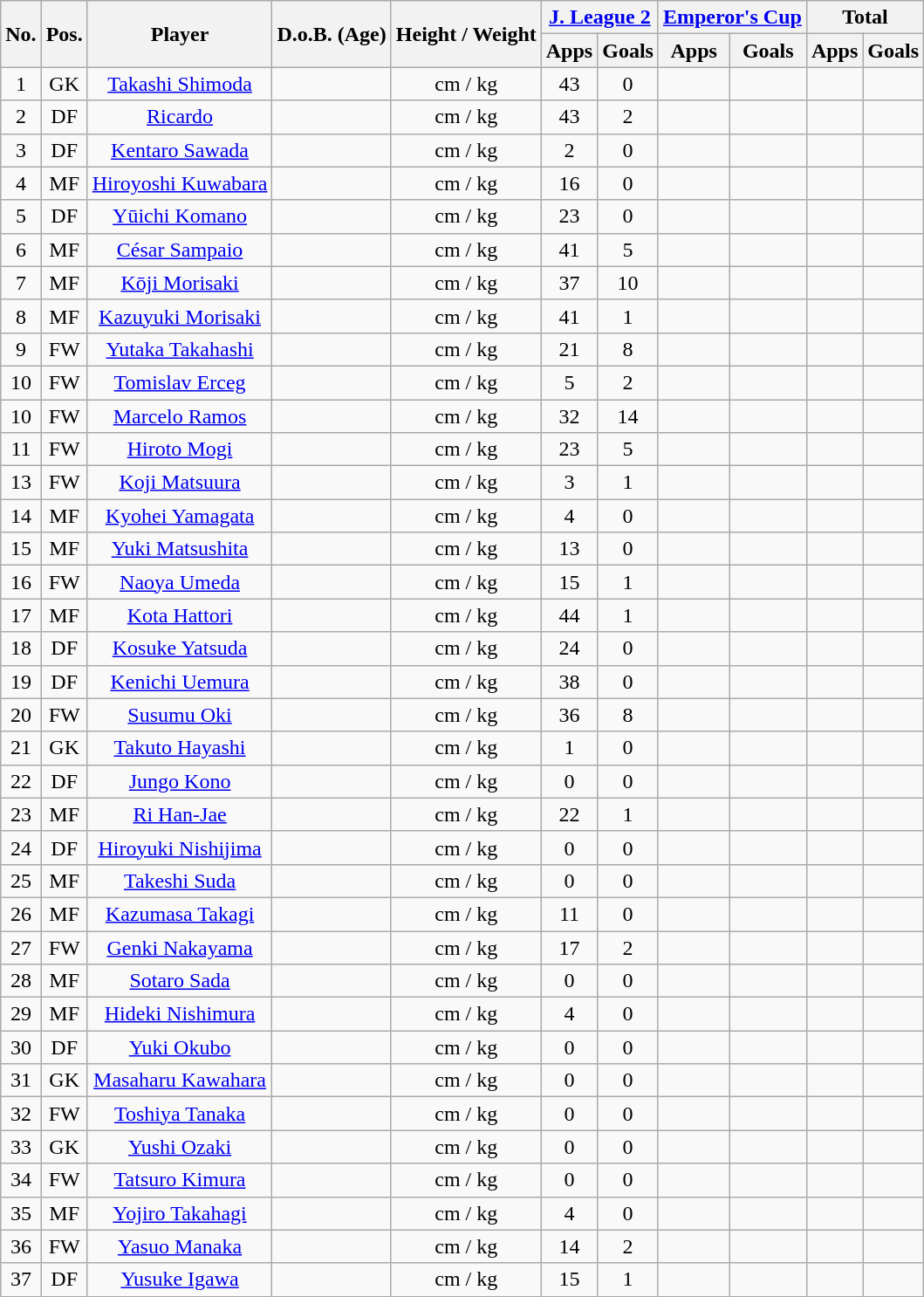<table class="wikitable" style="text-align:center;">
<tr>
<th rowspan="2">No.</th>
<th rowspan="2">Pos.</th>
<th rowspan="2">Player</th>
<th rowspan="2">D.o.B. (Age)</th>
<th rowspan="2">Height / Weight</th>
<th colspan="2"><a href='#'>J. League 2</a></th>
<th colspan="2"><a href='#'>Emperor's Cup</a></th>
<th colspan="2">Total</th>
</tr>
<tr>
<th>Apps</th>
<th>Goals</th>
<th>Apps</th>
<th>Goals</th>
<th>Apps</th>
<th>Goals</th>
</tr>
<tr>
<td>1</td>
<td>GK</td>
<td><a href='#'>Takashi Shimoda</a></td>
<td></td>
<td>cm / kg</td>
<td>43</td>
<td>0</td>
<td></td>
<td></td>
<td></td>
<td></td>
</tr>
<tr>
<td>2</td>
<td>DF</td>
<td><a href='#'>Ricardo</a></td>
<td></td>
<td>cm / kg</td>
<td>43</td>
<td>2</td>
<td></td>
<td></td>
<td></td>
<td></td>
</tr>
<tr>
<td>3</td>
<td>DF</td>
<td><a href='#'>Kentaro Sawada</a></td>
<td></td>
<td>cm / kg</td>
<td>2</td>
<td>0</td>
<td></td>
<td></td>
<td></td>
<td></td>
</tr>
<tr>
<td>4</td>
<td>MF</td>
<td><a href='#'>Hiroyoshi Kuwabara</a></td>
<td></td>
<td>cm / kg</td>
<td>16</td>
<td>0</td>
<td></td>
<td></td>
<td></td>
<td></td>
</tr>
<tr>
<td>5</td>
<td>DF</td>
<td><a href='#'>Yūichi Komano</a></td>
<td></td>
<td>cm / kg</td>
<td>23</td>
<td>0</td>
<td></td>
<td></td>
<td></td>
<td></td>
</tr>
<tr>
<td>6</td>
<td>MF</td>
<td><a href='#'>César Sampaio</a></td>
<td></td>
<td>cm / kg</td>
<td>41</td>
<td>5</td>
<td></td>
<td></td>
<td></td>
<td></td>
</tr>
<tr>
<td>7</td>
<td>MF</td>
<td><a href='#'>Kōji Morisaki</a></td>
<td></td>
<td>cm / kg</td>
<td>37</td>
<td>10</td>
<td></td>
<td></td>
<td></td>
<td></td>
</tr>
<tr>
<td>8</td>
<td>MF</td>
<td><a href='#'>Kazuyuki Morisaki</a></td>
<td></td>
<td>cm / kg</td>
<td>41</td>
<td>1</td>
<td></td>
<td></td>
<td></td>
<td></td>
</tr>
<tr>
<td>9</td>
<td>FW</td>
<td><a href='#'>Yutaka Takahashi</a></td>
<td></td>
<td>cm / kg</td>
<td>21</td>
<td>8</td>
<td></td>
<td></td>
<td></td>
<td></td>
</tr>
<tr>
<td>10</td>
<td>FW</td>
<td><a href='#'>Tomislav Erceg</a></td>
<td></td>
<td>cm / kg</td>
<td>5</td>
<td>2</td>
<td></td>
<td></td>
<td></td>
<td></td>
</tr>
<tr>
<td>10</td>
<td>FW</td>
<td><a href='#'>Marcelo Ramos</a></td>
<td></td>
<td>cm / kg</td>
<td>32</td>
<td>14</td>
<td></td>
<td></td>
<td></td>
<td></td>
</tr>
<tr>
<td>11</td>
<td>FW</td>
<td><a href='#'>Hiroto Mogi</a></td>
<td></td>
<td>cm / kg</td>
<td>23</td>
<td>5</td>
<td></td>
<td></td>
<td></td>
<td></td>
</tr>
<tr>
<td>13</td>
<td>FW</td>
<td><a href='#'>Koji Matsuura</a></td>
<td></td>
<td>cm / kg</td>
<td>3</td>
<td>1</td>
<td></td>
<td></td>
<td></td>
<td></td>
</tr>
<tr>
<td>14</td>
<td>MF</td>
<td><a href='#'>Kyohei Yamagata</a></td>
<td></td>
<td>cm / kg</td>
<td>4</td>
<td>0</td>
<td></td>
<td></td>
<td></td>
<td></td>
</tr>
<tr>
<td>15</td>
<td>MF</td>
<td><a href='#'>Yuki Matsushita</a></td>
<td></td>
<td>cm / kg</td>
<td>13</td>
<td>0</td>
<td></td>
<td></td>
<td></td>
<td></td>
</tr>
<tr>
<td>16</td>
<td>FW</td>
<td><a href='#'>Naoya Umeda</a></td>
<td></td>
<td>cm / kg</td>
<td>15</td>
<td>1</td>
<td></td>
<td></td>
<td></td>
<td></td>
</tr>
<tr>
<td>17</td>
<td>MF</td>
<td><a href='#'>Kota Hattori</a></td>
<td></td>
<td>cm / kg</td>
<td>44</td>
<td>1</td>
<td></td>
<td></td>
<td></td>
<td></td>
</tr>
<tr>
<td>18</td>
<td>DF</td>
<td><a href='#'>Kosuke Yatsuda</a></td>
<td></td>
<td>cm / kg</td>
<td>24</td>
<td>0</td>
<td></td>
<td></td>
<td></td>
<td></td>
</tr>
<tr>
<td>19</td>
<td>DF</td>
<td><a href='#'>Kenichi Uemura</a></td>
<td></td>
<td>cm / kg</td>
<td>38</td>
<td>0</td>
<td></td>
<td></td>
<td></td>
<td></td>
</tr>
<tr>
<td>20</td>
<td>FW</td>
<td><a href='#'>Susumu Oki</a></td>
<td></td>
<td>cm / kg</td>
<td>36</td>
<td>8</td>
<td></td>
<td></td>
<td></td>
<td></td>
</tr>
<tr>
<td>21</td>
<td>GK</td>
<td><a href='#'>Takuto Hayashi</a></td>
<td></td>
<td>cm / kg</td>
<td>1</td>
<td>0</td>
<td></td>
<td></td>
<td></td>
<td></td>
</tr>
<tr>
<td>22</td>
<td>DF</td>
<td><a href='#'>Jungo Kono</a></td>
<td></td>
<td>cm / kg</td>
<td>0</td>
<td>0</td>
<td></td>
<td></td>
<td></td>
<td></td>
</tr>
<tr>
<td>23</td>
<td>MF</td>
<td><a href='#'>Ri Han-Jae</a></td>
<td></td>
<td>cm / kg</td>
<td>22</td>
<td>1</td>
<td></td>
<td></td>
<td></td>
<td></td>
</tr>
<tr>
<td>24</td>
<td>DF</td>
<td><a href='#'>Hiroyuki Nishijima</a></td>
<td></td>
<td>cm / kg</td>
<td>0</td>
<td>0</td>
<td></td>
<td></td>
<td></td>
<td></td>
</tr>
<tr>
<td>25</td>
<td>MF</td>
<td><a href='#'>Takeshi Suda</a></td>
<td></td>
<td>cm / kg</td>
<td>0</td>
<td>0</td>
<td></td>
<td></td>
<td></td>
<td></td>
</tr>
<tr>
<td>26</td>
<td>MF</td>
<td><a href='#'>Kazumasa Takagi</a></td>
<td></td>
<td>cm / kg</td>
<td>11</td>
<td>0</td>
<td></td>
<td></td>
<td></td>
<td></td>
</tr>
<tr>
<td>27</td>
<td>FW</td>
<td><a href='#'>Genki Nakayama</a></td>
<td></td>
<td>cm / kg</td>
<td>17</td>
<td>2</td>
<td></td>
<td></td>
<td></td>
<td></td>
</tr>
<tr>
<td>28</td>
<td>MF</td>
<td><a href='#'>Sotaro Sada</a></td>
<td></td>
<td>cm / kg</td>
<td>0</td>
<td>0</td>
<td></td>
<td></td>
<td></td>
<td></td>
</tr>
<tr>
<td>29</td>
<td>MF</td>
<td><a href='#'>Hideki Nishimura</a></td>
<td></td>
<td>cm / kg</td>
<td>4</td>
<td>0</td>
<td></td>
<td></td>
<td></td>
<td></td>
</tr>
<tr>
<td>30</td>
<td>DF</td>
<td><a href='#'>Yuki Okubo</a></td>
<td></td>
<td>cm / kg</td>
<td>0</td>
<td>0</td>
<td></td>
<td></td>
<td></td>
<td></td>
</tr>
<tr>
<td>31</td>
<td>GK</td>
<td><a href='#'>Masaharu Kawahara</a></td>
<td></td>
<td>cm / kg</td>
<td>0</td>
<td>0</td>
<td></td>
<td></td>
<td></td>
<td></td>
</tr>
<tr>
<td>32</td>
<td>FW</td>
<td><a href='#'>Toshiya Tanaka</a></td>
<td></td>
<td>cm / kg</td>
<td>0</td>
<td>0</td>
<td></td>
<td></td>
<td></td>
<td></td>
</tr>
<tr>
<td>33</td>
<td>GK</td>
<td><a href='#'>Yushi Ozaki</a></td>
<td></td>
<td>cm / kg</td>
<td>0</td>
<td>0</td>
<td></td>
<td></td>
<td></td>
<td></td>
</tr>
<tr>
<td>34</td>
<td>FW</td>
<td><a href='#'>Tatsuro Kimura</a></td>
<td></td>
<td>cm / kg</td>
<td>0</td>
<td>0</td>
<td></td>
<td></td>
<td></td>
<td></td>
</tr>
<tr>
<td>35</td>
<td>MF</td>
<td><a href='#'>Yojiro Takahagi</a></td>
<td></td>
<td>cm / kg</td>
<td>4</td>
<td>0</td>
<td></td>
<td></td>
<td></td>
<td></td>
</tr>
<tr>
<td>36</td>
<td>FW</td>
<td><a href='#'>Yasuo Manaka</a></td>
<td></td>
<td>cm / kg</td>
<td>14</td>
<td>2</td>
<td></td>
<td></td>
<td></td>
<td></td>
</tr>
<tr>
<td>37</td>
<td>DF</td>
<td><a href='#'>Yusuke Igawa</a></td>
<td></td>
<td>cm / kg</td>
<td>15</td>
<td>1</td>
<td></td>
<td></td>
<td></td>
<td></td>
</tr>
</table>
